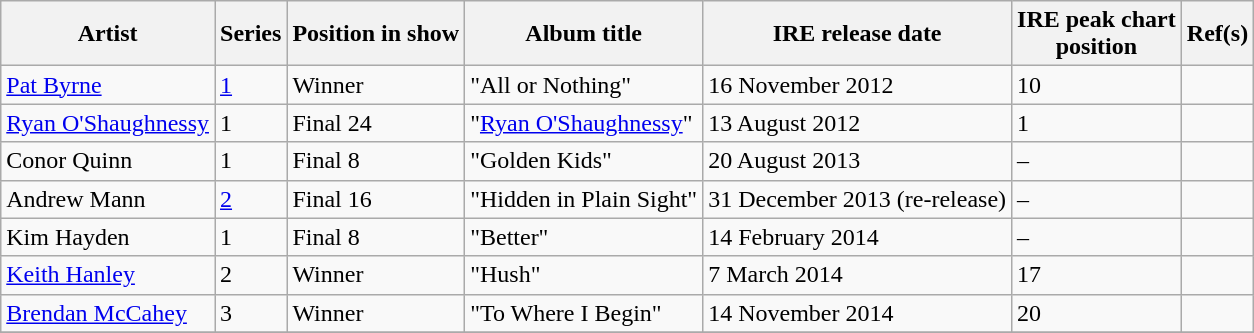<table class="wikitable sortable">
<tr>
<th>Artist</th>
<th>Series</th>
<th>Position in show</th>
<th>Album title</th>
<th>IRE release date</th>
<th>IRE peak chart<br>position</th>
<th class="unsortable">Ref(s)</th>
</tr>
<tr>
<td><a href='#'>Pat Byrne</a></td>
<td><a href='#'>1</a></td>
<td>Winner</td>
<td>"All or Nothing"</td>
<td>16 November 2012</td>
<td>10</td>
<td></td>
</tr>
<tr>
<td><a href='#'>Ryan O'Shaughnessy</a></td>
<td>1</td>
<td>Final 24</td>
<td>"<a href='#'>Ryan O'Shaughnessy</a>"</td>
<td>13 August 2012</td>
<td>1</td>
<td></td>
</tr>
<tr>
<td>Conor Quinn</td>
<td>1</td>
<td>Final 8</td>
<td>"Golden Kids"</td>
<td>20 August 2013</td>
<td>–</td>
<td></td>
</tr>
<tr>
<td>Andrew Mann</td>
<td><a href='#'>2</a></td>
<td>Final 16</td>
<td>"Hidden in Plain Sight"</td>
<td>31 December 2013 (re-release)</td>
<td>–</td>
<td></td>
</tr>
<tr>
<td>Kim Hayden</td>
<td>1</td>
<td>Final 8</td>
<td>"Better"</td>
<td>14 February 2014</td>
<td>–</td>
<td></td>
</tr>
<tr>
<td><a href='#'>Keith Hanley</a></td>
<td>2</td>
<td>Winner</td>
<td>"Hush"</td>
<td>7 March 2014</td>
<td>17</td>
<td></td>
</tr>
<tr>
<td><a href='#'>Brendan McCahey</a></td>
<td>3</td>
<td>Winner</td>
<td>"To Where I Begin"</td>
<td>14 November 2014</td>
<td>20</td>
<td></td>
</tr>
<tr>
</tr>
</table>
